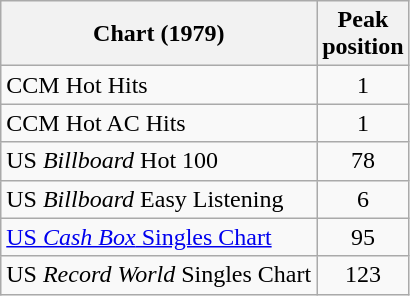<table class="wikitable sortable">
<tr>
<th>Chart (1979)</th>
<th>Peak<br>position</th>
</tr>
<tr>
<td>CCM Hot Hits</td>
<td style="text-align:center;">1</td>
</tr>
<tr>
<td>CCM Hot AC Hits</td>
<td style="text-align:center;">1</td>
</tr>
<tr>
<td>US <em>Billboard</em> Hot 100</td>
<td style="text-align:center;">78</td>
</tr>
<tr>
<td>US <em>Billboard</em> Easy Listening</td>
<td style="text-align:center;">6</td>
</tr>
<tr>
<td align="left"><a href='#'>US <em>Cash Box</em> Singles Chart</a></td>
<td style="text-align:center;">95</td>
</tr>
<tr>
<td align="left">US <em>Record World</em> Singles Chart</td>
<td style="text-align:center;">123</td>
</tr>
</table>
